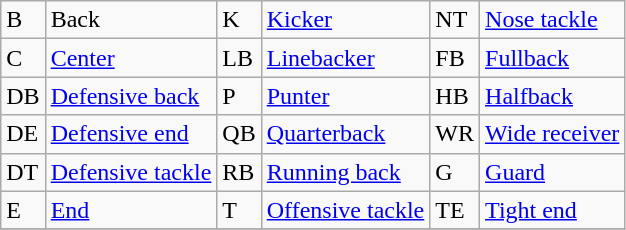<table class="wikitable">
<tr>
<td>B</td>
<td>Back</td>
<td>K</td>
<td><a href='#'>Kicker</a></td>
<td>NT</td>
<td><a href='#'>Nose tackle</a></td>
</tr>
<tr>
<td>C</td>
<td><a href='#'>Center</a></td>
<td>LB</td>
<td><a href='#'>Linebacker</a></td>
<td>FB</td>
<td><a href='#'>Fullback</a></td>
</tr>
<tr>
<td>DB</td>
<td><a href='#'>Defensive back</a></td>
<td>P</td>
<td><a href='#'>Punter</a></td>
<td>HB</td>
<td><a href='#'>Halfback</a></td>
</tr>
<tr>
<td>DE</td>
<td><a href='#'>Defensive end</a></td>
<td>QB</td>
<td><a href='#'>Quarterback</a></td>
<td>WR</td>
<td><a href='#'>Wide receiver</a></td>
</tr>
<tr>
<td>DT</td>
<td><a href='#'>Defensive tackle</a></td>
<td>RB</td>
<td><a href='#'>Running back</a></td>
<td>G</td>
<td><a href='#'>Guard</a></td>
</tr>
<tr>
<td>E</td>
<td><a href='#'>End</a></td>
<td>T</td>
<td><a href='#'>Offensive tackle</a></td>
<td>TE</td>
<td><a href='#'>Tight end</a></td>
</tr>
<tr>
</tr>
</table>
